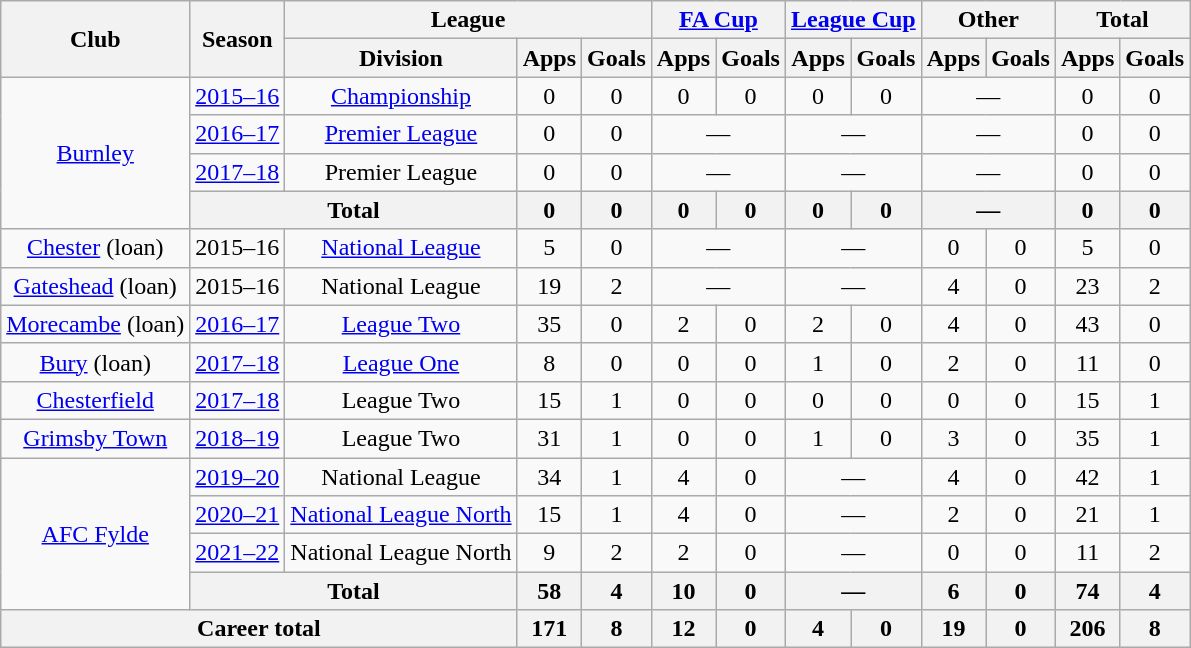<table class=wikitable style="text-align: center;">
<tr>
<th rowspan=2>Club</th>
<th rowspan=2>Season</th>
<th colspan=3>League</th>
<th colspan=2><a href='#'>FA Cup</a></th>
<th colspan=2><a href='#'>League Cup</a></th>
<th colspan=2>Other</th>
<th colspan=2>Total</th>
</tr>
<tr>
<th>Division</th>
<th>Apps</th>
<th>Goals</th>
<th>Apps</th>
<th>Goals</th>
<th>Apps</th>
<th>Goals</th>
<th>Apps</th>
<th>Goals</th>
<th>Apps</th>
<th>Goals</th>
</tr>
<tr>
<td rowspan="4" valign="center"><a href='#'>Burnley</a></td>
<td><a href='#'>2015–16</a></td>
<td><a href='#'>Championship</a></td>
<td>0</td>
<td>0</td>
<td>0</td>
<td>0</td>
<td>0</td>
<td>0</td>
<td colspan=2>—</td>
<td>0</td>
<td>0</td>
</tr>
<tr>
<td><a href='#'>2016–17</a></td>
<td><a href='#'>Premier League</a></td>
<td>0</td>
<td>0</td>
<td colspan=2>—</td>
<td colspan=2>—</td>
<td colspan=2>—</td>
<td>0</td>
<td>0</td>
</tr>
<tr>
<td><a href='#'>2017–18</a></td>
<td>Premier League</td>
<td>0</td>
<td>0</td>
<td colspan=2>—</td>
<td colspan=2>—</td>
<td colspan=2>—</td>
<td>0</td>
<td>0</td>
</tr>
<tr>
<th colspan="2">Total</th>
<th>0</th>
<th>0</th>
<th>0</th>
<th>0</th>
<th>0</th>
<th>0</th>
<th colspan=2>—</th>
<th>0</th>
<th>0</th>
</tr>
<tr>
<td><a href='#'>Chester</a> (loan)</td>
<td>2015–16</td>
<td><a href='#'>National League</a></td>
<td>5</td>
<td>0</td>
<td colspan=2>—</td>
<td colspan=2>—</td>
<td>0</td>
<td>0</td>
<td>5</td>
<td>0</td>
</tr>
<tr>
<td><a href='#'>Gateshead</a> (loan)</td>
<td>2015–16</td>
<td>National League</td>
<td>19</td>
<td>2</td>
<td colspan=2>—</td>
<td colspan=2>—</td>
<td>4</td>
<td>0</td>
<td>23</td>
<td>2</td>
</tr>
<tr>
<td><a href='#'>Morecambe</a> (loan)</td>
<td><a href='#'>2016–17</a></td>
<td><a href='#'>League Two</a></td>
<td>35</td>
<td>0</td>
<td>2</td>
<td>0</td>
<td>2</td>
<td>0</td>
<td>4</td>
<td>0</td>
<td>43</td>
<td>0</td>
</tr>
<tr>
<td><a href='#'>Bury</a> (loan)</td>
<td><a href='#'>2017–18</a></td>
<td><a href='#'>League One</a></td>
<td>8</td>
<td>0</td>
<td>0</td>
<td>0</td>
<td>1</td>
<td>0</td>
<td>2</td>
<td>0</td>
<td>11</td>
<td>0</td>
</tr>
<tr>
<td><a href='#'>Chesterfield</a></td>
<td><a href='#'>2017–18</a></td>
<td>League Two</td>
<td>15</td>
<td>1</td>
<td>0</td>
<td>0</td>
<td>0</td>
<td>0</td>
<td>0</td>
<td>0</td>
<td>15</td>
<td>1</td>
</tr>
<tr>
<td><a href='#'>Grimsby Town</a></td>
<td><a href='#'>2018–19</a></td>
<td>League Two</td>
<td>31</td>
<td>1</td>
<td>0</td>
<td>0</td>
<td>1</td>
<td>0</td>
<td>3</td>
<td>0</td>
<td>35</td>
<td>1</td>
</tr>
<tr>
<td rowspan=4><a href='#'>AFC Fylde</a></td>
<td><a href='#'>2019–20</a></td>
<td>National League</td>
<td>34</td>
<td>1</td>
<td>4</td>
<td>0</td>
<td colspan="2">—</td>
<td>4</td>
<td>0</td>
<td>42</td>
<td>1</td>
</tr>
<tr>
<td><a href='#'>2020–21</a></td>
<td><a href='#'>National League North</a></td>
<td>15</td>
<td>1</td>
<td>4</td>
<td>0</td>
<td colspan="2">—</td>
<td>2</td>
<td>0</td>
<td>21</td>
<td>1</td>
</tr>
<tr>
<td><a href='#'>2021–22</a></td>
<td>National League North</td>
<td>9</td>
<td>2</td>
<td>2</td>
<td>0</td>
<td colspan="2">—</td>
<td>0</td>
<td>0</td>
<td>11</td>
<td>2</td>
</tr>
<tr>
<th colspan=2>Total</th>
<th>58</th>
<th>4</th>
<th>10</th>
<th>0</th>
<th colspan="2">—</th>
<th>6</th>
<th>0</th>
<th>74</th>
<th>4</th>
</tr>
<tr>
<th colspan=3>Career total</th>
<th>171</th>
<th>8</th>
<th>12</th>
<th>0</th>
<th>4</th>
<th>0</th>
<th>19</th>
<th>0</th>
<th>206</th>
<th>8</th>
</tr>
</table>
